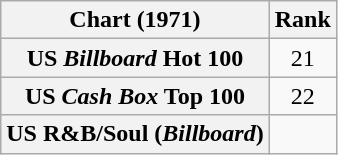<table class="wikitable sortable plainrowheaders">
<tr>
<th scope="col">Chart (1971)</th>
<th scope="col">Rank</th>
</tr>
<tr>
<th scope="row">US <em>Billboard</em> Hot 100</th>
<td style="text-align:center;">21</td>
</tr>
<tr>
<th scope="row">US <em>Cash Box</em> Top 100</th>
<td style="text-align:center;">22</td>
</tr>
<tr>
<th scope="row">US R&B/Soul (<em>Billboard</em>)</th>
<td></td>
</tr>
</table>
